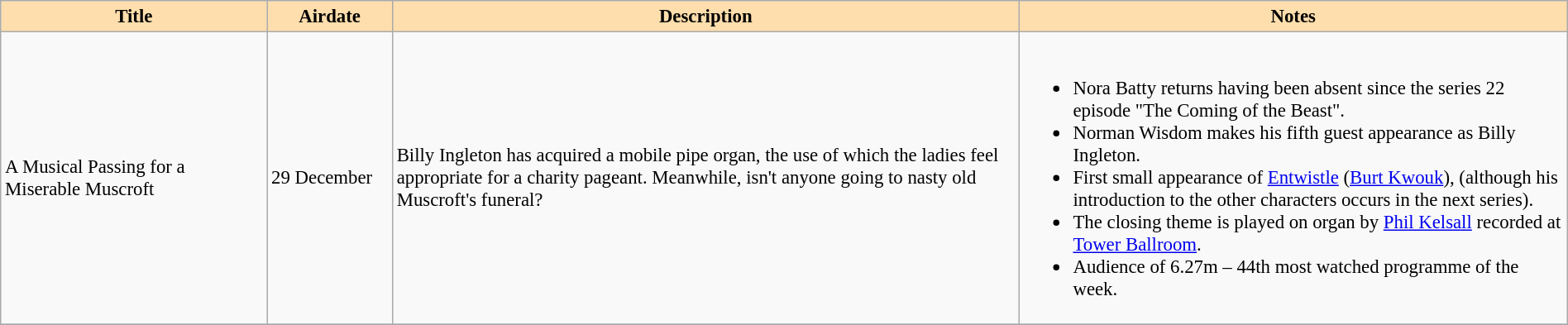<table class="wikitable" width=100% border=1 style="font-size: 95%">
<tr>
<th style="background:#ffdead" width=17%>Title</th>
<th style="background:#ffdead" width=8%>Airdate</th>
<th style="background:#ffdead" width=40%>Description</th>
<th style="background:#ffdead" width=35%>Notes</th>
</tr>
<tr>
<td>A Musical Passing for a Miserable Muscroft</td>
<td>29 December</td>
<td>Billy Ingleton has acquired a mobile pipe organ, the use of which the ladies feel appropriate for a charity pageant. Meanwhile, isn't anyone going to nasty old Muscroft's funeral?</td>
<td><br><ul><li>Nora Batty returns having been absent since the series 22 episode "The Coming of the Beast".</li><li>Norman Wisdom makes his fifth guest appearance as Billy Ingleton.</li><li>First small appearance of <a href='#'>Entwistle</a> (<a href='#'>Burt Kwouk</a>), (although his introduction to the other characters occurs in the next series).</li><li>The closing theme is played on organ by <a href='#'>Phil Kelsall</a> recorded at <a href='#'>Tower Ballroom</a>.</li><li>Audience of 6.27m – 44th most watched programme of the week.</li></ul></td>
</tr>
<tr>
</tr>
</table>
